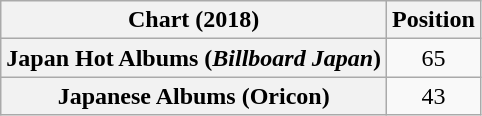<table class="wikitable sortable plainrowheaders" style="text-align:center">
<tr>
<th scope="col">Chart (2018)</th>
<th scope="col">Position</th>
</tr>
<tr>
<th scope="row">Japan Hot Albums (<em>Billboard Japan</em>)</th>
<td>65</td>
</tr>
<tr>
<th scope="row">Japanese Albums (Oricon)</th>
<td>43</td>
</tr>
</table>
